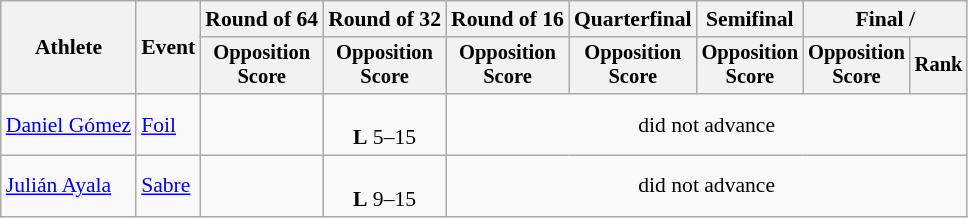<table class="wikitable" style="font-size:90%">
<tr>
<th rowspan=2>Athlete</th>
<th rowspan=2>Event</th>
<th>Round of 64</th>
<th>Round of 32</th>
<th>Round of 16</th>
<th>Quarterfinal</th>
<th>Semifinal</th>
<th colspan=2>Final / </th>
</tr>
<tr style="font-size:95%">
<th>Opposition<br>Score</th>
<th>Opposition<br>Score</th>
<th>Opposition<br>Score</th>
<th>Opposition<br>Score</th>
<th>Opposition<br>Score</th>
<th>Opposition<br>Score</th>
<th>Rank</th>
</tr>
<tr align=center>
<td align=left><a href='#'>Daniel Gómez</a></td>
<td align=left><a href='#'>Foil</a></td>
<td></td>
<td><br><strong>L</strong> 5–15</td>
<td colspan=5>did not advance</td>
</tr>
<tr align=center>
<td align=left><a href='#'>Julián Ayala</a></td>
<td align=left><a href='#'>Sabre</a></td>
<td></td>
<td><br><strong>L</strong> 9–15</td>
<td colspan=5>did not advance</td>
</tr>
</table>
